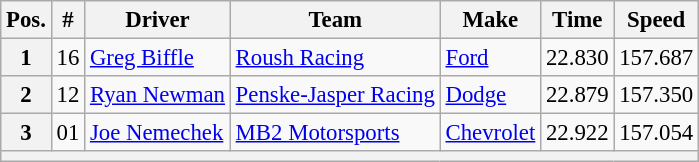<table class="wikitable" style="font-size:95%">
<tr>
<th>Pos.</th>
<th>#</th>
<th>Driver</th>
<th>Team</th>
<th>Make</th>
<th>Time</th>
<th>Speed</th>
</tr>
<tr>
<th>1</th>
<td>16</td>
<td><a href='#'>Greg Biffle</a></td>
<td><a href='#'>Roush Racing</a></td>
<td><a href='#'>Ford</a></td>
<td>22.830</td>
<td>157.687</td>
</tr>
<tr>
<th>2</th>
<td>12</td>
<td><a href='#'>Ryan Newman</a></td>
<td><a href='#'>Penske-Jasper Racing</a></td>
<td><a href='#'>Dodge</a></td>
<td>22.879</td>
<td>157.350</td>
</tr>
<tr>
<th>3</th>
<td>01</td>
<td><a href='#'>Joe Nemechek</a></td>
<td><a href='#'>MB2 Motorsports</a></td>
<td><a href='#'>Chevrolet</a></td>
<td>22.922</td>
<td>157.054</td>
</tr>
<tr>
<th colspan="7"></th>
</tr>
</table>
